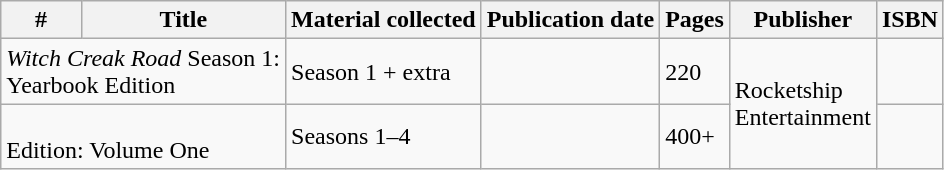<table class="wikitable sortable">
<tr>
<th scope="col" class="unsortable">#</th>
<th scope="col">Title</th>
<th scope="col">Material collected</th>
<th scope="col">Publication date</th>
<th scope="col">Pages</th>
<th scope="col">Publisher</th>
<th scope="col" class="unsortable">ISBN</th>
</tr>
<tr>
<td colspan="2"><em>Witch Creak Road</em> Season 1:<br>Yearbook Edition</td>
<td>Season 1 + extra</td>
<td></td>
<td>220</td>
<td rowspan="2">Rocketship<br>Entertainment</td>
<td></td>
</tr>
<tr>
<td colspan="2"><br>Edition: Volume One</td>
<td>Seasons 1–4</td>
<td></td>
<td>400+</td>
<td></td>
</tr>
</table>
